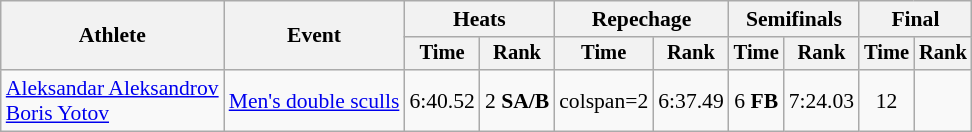<table class="wikitable" style="font-size:90%">
<tr>
<th rowspan="2">Athlete</th>
<th rowspan="2">Event</th>
<th colspan="2">Heats</th>
<th colspan="2">Repechage</th>
<th colspan="2">Semifinals</th>
<th colspan="2">Final</th>
</tr>
<tr style="font-size:95%">
<th>Time</th>
<th>Rank</th>
<th>Time</th>
<th>Rank</th>
<th>Time</th>
<th>Rank</th>
<th>Time</th>
<th>Rank</th>
</tr>
<tr align=center>
<td align=left><a href='#'>Aleksandar Aleksandrov</a><br><a href='#'>Boris Yotov</a></td>
<td align=left><a href='#'>Men's double sculls</a></td>
<td>6:40.52</td>
<td>2 <strong>SA/B</strong></td>
<td>colspan=2 </td>
<td>6:37.49</td>
<td>6 <strong>FB</strong></td>
<td>7:24.03</td>
<td>12</td>
</tr>
</table>
